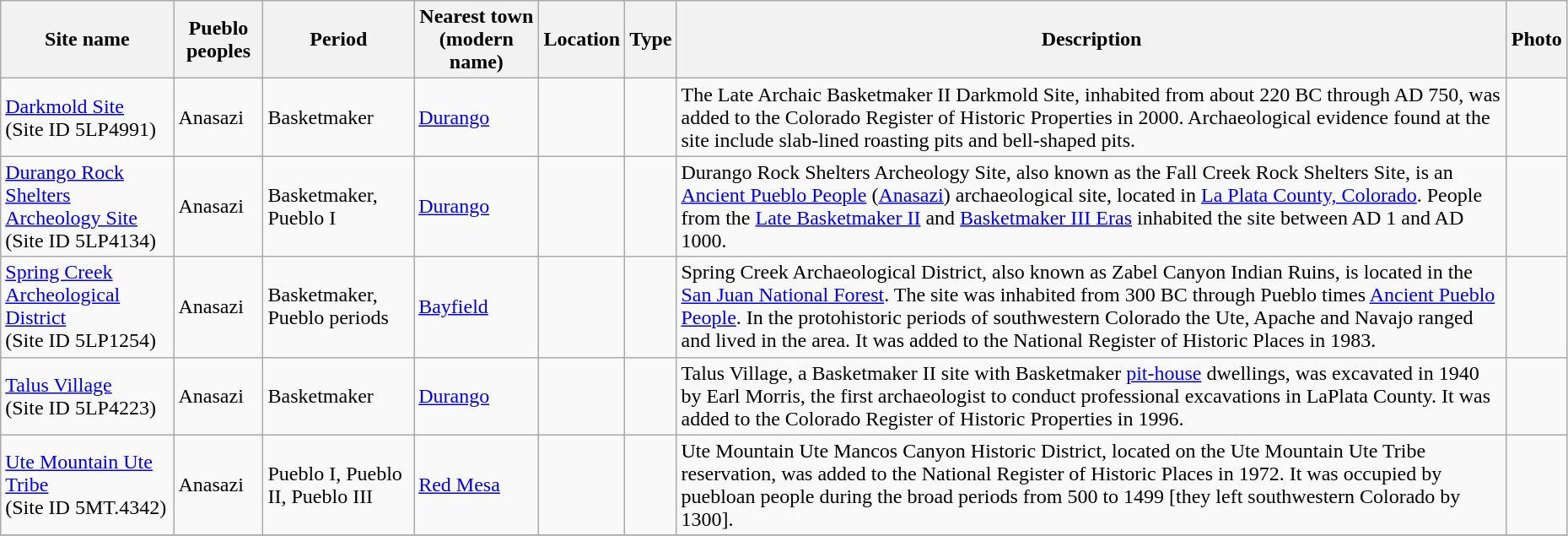<table class="wikitable sortable" style="width:98%">
<tr>
<th>Site name</th>
<th>Pueblo peoples</th>
<th>Period</th>
<th>Nearest town (modern name)</th>
<th>Location</th>
<th>Type</th>
<th>Description</th>
<th>Photo</th>
</tr>
<tr>
<td><a href='#'>Darkmold Site</a><br> (Site ID 5LP4991)</td>
<td>Anasazi</td>
<td>Basketmaker</td>
<td><a href='#'>Durango</a></td>
<td></td>
<td></td>
<td>The Late Archaic Basketmaker II Darkmold Site, inhabited from about 220 BC through AD 750, was added to the Colorado Register of Historic Properties in 2000.  Archaeological evidence found at the site include slab-lined roasting pits and bell-shaped pits.</td>
<td></td>
</tr>
<tr>
<td><a href='#'>Durango Rock Shelters Archeology Site</a><br>(Site ID 5LP4134)</td>
<td>Anasazi</td>
<td>Basketmaker, Pueblo I</td>
<td><a href='#'>Durango</a></td>
<td></td>
<td></td>
<td>Durango Rock Shelters Archeology Site, also known as the Fall Creek Rock Shelters Site, is an <a href='#'>Ancient Pueblo People</a> (<a href='#'>Anasazi</a>) archaeological site, located in <a href='#'>La Plata County, Colorado</a>.  People from the <a href='#'>Late Basketmaker II</a> and <a href='#'>Basketmaker III Eras</a> inhabited the site between AD 1 and AD 1000.</td>
<td></td>
</tr>
<tr>
<td><a href='#'>Spring Creek Archeological District</a><br>(Site ID 5LP1254)</td>
<td>Anasazi</td>
<td>Basketmaker, Pueblo periods</td>
<td><a href='#'>Bayfield</a></td>
<td></td>
<td></td>
<td>Spring Creek Archaeological District, also known as Zabel Canyon Indian Ruins, is located in the <a href='#'>San Juan National Forest</a>.  The site was inhabited from 300 BC through Pueblo times <a href='#'>Ancient Pueblo People</a>. In the protohistoric periods of southwestern Colorado the Ute, Apache and Navajo ranged and lived in the area.  It was added to the National Register of Historic Places in 1983.</td>
<td></td>
</tr>
<tr>
<td><a href='#'>Talus Village</a><br>(Site ID 5LP4223)</td>
<td>Anasazi</td>
<td>Basketmaker</td>
<td><a href='#'>Durango</a></td>
<td></td>
<td></td>
<td>Talus Village, a Basketmaker II site with Basketmaker <a href='#'>pit-house</a> dwellings, was excavated in 1940 by Earl Morris, the first archaeologist to conduct professional excavations in LaPlata County.  It was added to the Colorado Register of Historic Properties in 1996.</td>
<td></td>
</tr>
<tr>
<td><a href='#'>Ute Mountain Ute Tribe</a><br>(Site ID 5MT.4342)</td>
<td>Anasazi</td>
<td>Pueblo I, Pueblo II, Pueblo III</td>
<td><a href='#'>Red Mesa</a></td>
<td></td>
<td></td>
<td>Ute Mountain Ute Mancos Canyon Historic District, located on the Ute Mountain Ute Tribe reservation, was added to the National Register of Historic Places in 1972.  It was occupied by puebloan people during the broad periods from 500 to 1499 [they left southwestern Colorado by 1300].</td>
<td></td>
</tr>
<tr>
</tr>
</table>
